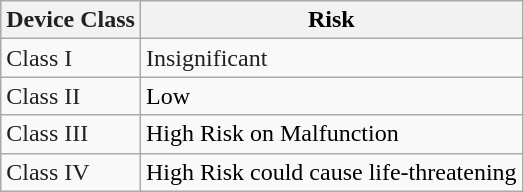<table class="wikitable">
<tr style="font-weight:bold; vertical-align:bottom;">
<th style="color:#202122;">Device   Class</th>
<th>Risk</th>
</tr>
<tr style="color:#202122;">
<td style="vertical-align:middle;">Class I</td>
<td style="color:#202124;">Insignificant</td>
</tr>
<tr style="vertical-align:middle;">
<td style="color:#202122;">Class II</td>
<td style="vertical-align:bottom;">Low</td>
</tr>
<tr style="vertical-align:middle;">
<td style="color:#202122;">Class III</td>
<td style="vertical-align:bottom;">High Risk on Malfunction</td>
</tr>
<tr style="vertical-align:middle;">
<td style="color:#202122;">Class IV</td>
<td style="vertical-align:bottom;">High Risk could cause life-threatening</td>
</tr>
</table>
